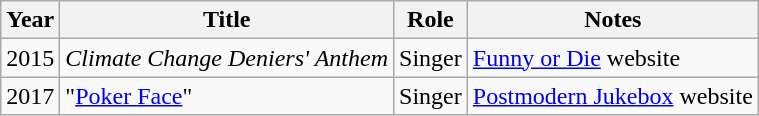<table class="wikitable sortable">
<tr>
<th>Year</th>
<th>Title</th>
<th>Role</th>
<th class="unsortable">Notes</th>
</tr>
<tr>
<td>2015</td>
<td><em>Climate Change Deniers' Anthem</em></td>
<td>Singer</td>
<td><a href='#'>Funny or Die</a> website</td>
</tr>
<tr>
<td>2017</td>
<td>"<a href='#'>Poker Face</a>"</td>
<td>Singer</td>
<td><a href='#'>Postmodern Jukebox</a> website</td>
</tr>
</table>
